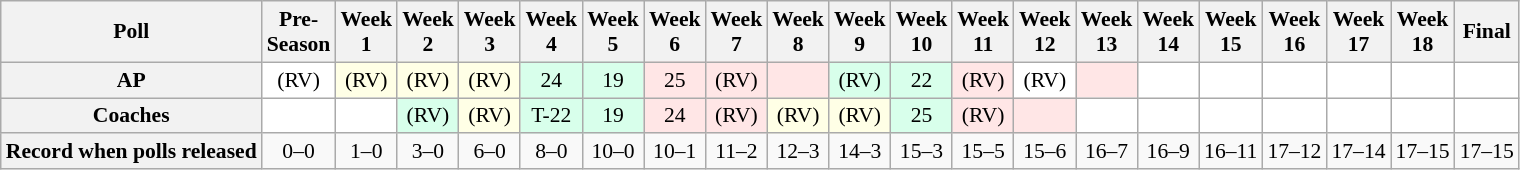<table class="wikitable" style="white-space:nowrap;font-size:90%">
<tr>
<th>Poll</th>
<th>Pre-<br>Season</th>
<th>Week<br>1</th>
<th>Week<br>2</th>
<th>Week<br>3</th>
<th>Week<br>4</th>
<th>Week<br>5</th>
<th>Week<br>6</th>
<th>Week<br>7</th>
<th>Week<br>8</th>
<th>Week<br>9</th>
<th>Week<br>10</th>
<th>Week<br>11</th>
<th>Week<br>12</th>
<th>Week<br>13</th>
<th>Week<br>14</th>
<th>Week<br>15</th>
<th>Week<br>16</th>
<th>Week<br>17</th>
<th>Week<br>18</th>
<th>Final</th>
</tr>
<tr style="text-align:center;">
<th>AP</th>
<td style="background:#FFF;">(RV)</td>
<td style="background:#FFFFE6;">(RV)</td>
<td style="background:#FFFFE6;">(RV)</td>
<td style="background:#FFFFE6;">(RV)</td>
<td style="background:#D8FFEB;">24</td>
<td style="background:#D8FFEB;">19</td>
<td style="background:#FFE6E6;">25</td>
<td style="background:#FFE6E6;">(RV)</td>
<td style="background:#FFE6E6;"></td>
<td style="background:#D8FFEB;">(RV)</td>
<td style="background:#D8FFEB;">22</td>
<td style="background:#FFE6E6;">(RV)</td>
<td style="background:#FFF;">(RV)</td>
<td style="background:#FFE6E6;"></td>
<td style="background:#FFF;"></td>
<td style="background:#FFF;"></td>
<td style="background:#FFF;"></td>
<td style="background:#FFF;"></td>
<td style="background:#FFF;"></td>
<td style="background:#FFF;"></td>
</tr>
<tr style="text-align:center;">
<th>Coaches</th>
<td style="background:#FFF;"></td>
<td style="background:#FFF;"></td>
<td style="background:#D8FFEB;">(RV)</td>
<td style="background:#FFFFE6;">(RV)</td>
<td style="background:#D8FFEB;">T-22</td>
<td style="background:#D8FFEB;">19</td>
<td style="background:#FFE6E6;">24</td>
<td style="background:#FFE6E6;">(RV)</td>
<td style="background:#FFFFE6;">(RV)</td>
<td style="background:#FFFFE6;">(RV)</td>
<td style="background:#D8FFEB;">25</td>
<td style="background:#FFE6E6;">(RV)</td>
<td style="background:#FFE6E6;"></td>
<td style="background:#FFF;"></td>
<td style="background:#FFF;"></td>
<td style="background:#FFF;"></td>
<td style="background:#FFF;"></td>
<td style="background:#FFF;"></td>
<td style="background:#FFF;"></td>
<td style="background:#FFF;"></td>
</tr>
<tr style="text-align:center;">
<th>Record when polls released</th>
<td>0–0</td>
<td>1–0</td>
<td>3–0</td>
<td>6–0</td>
<td>8–0</td>
<td>10–0</td>
<td>10–1</td>
<td>11–2</td>
<td>12–3</td>
<td>14–3</td>
<td>15–3</td>
<td>15–5</td>
<td>15–6</td>
<td>16–7</td>
<td>16–9</td>
<td>16–11</td>
<td>17–12</td>
<td>17–14</td>
<td>17–15</td>
<td>17–15</td>
</tr>
</table>
